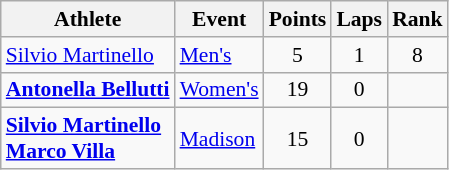<table class=wikitable style="font-size:90%">
<tr>
<th>Athlete</th>
<th>Event</th>
<th>Points</th>
<th>Laps</th>
<th>Rank</th>
</tr>
<tr align=center>
<td align=left><a href='#'>Silvio Martinello</a></td>
<td align=left><a href='#'>Men's</a></td>
<td>5</td>
<td>1</td>
<td>8</td>
</tr>
<tr align=center>
<td align=left><strong><a href='#'>Antonella Bellutti</a></strong></td>
<td align=left><a href='#'>Women's</a></td>
<td>19</td>
<td>0</td>
<td></td>
</tr>
<tr align=center>
<td align=left><strong><a href='#'>Silvio Martinello</a><br><a href='#'>Marco Villa</a></strong></td>
<td align=left><a href='#'>Madison</a></td>
<td>15</td>
<td>0</td>
<td></td>
</tr>
</table>
